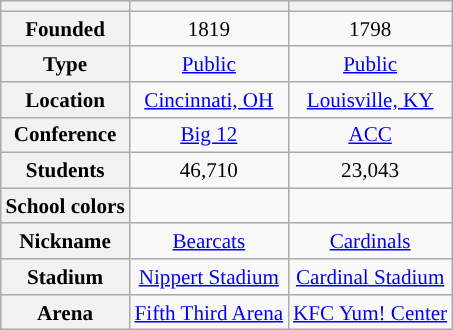<table class="wikitable" style="float:right; clear:right; margin-left:1em; font-size:88%;">
<tr>
<th></th>
<th><a href='#'></a></th>
<th><a href='#'></a></th>
</tr>
<tr>
<th scope=row>Founded</th>
<td align=center>1819</td>
<td align=center>1798</td>
</tr>
<tr>
<th scope=row>Type</th>
<td align=center><a href='#'>Public</a></td>
<td align=center><a href='#'>Public</a></td>
</tr>
<tr>
<th scope=row>Location</th>
<td align=center><a href='#'>Cincinnati, OH</a></td>
<td align=center><a href='#'>Louisville, KY</a></td>
</tr>
<tr>
<th scope=row>Conference</th>
<td align=center><a href='#'>Big 12</a></td>
<td align=center><a href='#'>ACC</a></td>
</tr>
<tr>
<th scope=row>Students</th>
<td align=center>46,710</td>
<td align=center>23,043</td>
</tr>
<tr>
<th scope=row>School colors</th>
<td align=center> </td>
<td align=center> </td>
</tr>
<tr>
<th scope=row>Nickname</th>
<td align=center><a href='#'>Bearcats</a></td>
<td align=center><a href='#'>Cardinals</a></td>
</tr>
<tr>
<th scope=row>Stadium</th>
<td align=center><a href='#'>Nippert Stadium</a></td>
<td align=center><a href='#'>Cardinal Stadium</a></td>
</tr>
<tr>
<th scope=row>Arena</th>
<td align=center><a href='#'>Fifth Third Arena</a></td>
<td align=center><a href='#'>KFC Yum! Center</a></td>
</tr>
</table>
